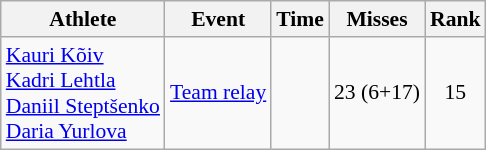<table class="wikitable" style="font-size:90%">
<tr>
<th>Athlete</th>
<th>Event</th>
<th>Time</th>
<th>Misses</th>
<th>Rank</th>
</tr>
<tr align=center>
<td align=left><a href='#'>Kauri Kõiv</a><br><a href='#'>Kadri Lehtla</a><br><a href='#'>Daniil Steptšenko</a><br><a href='#'>Daria Yurlova</a></td>
<td align=left><a href='#'>Team relay</a></td>
<td></td>
<td>23 (6+17)</td>
<td>15</td>
</tr>
</table>
